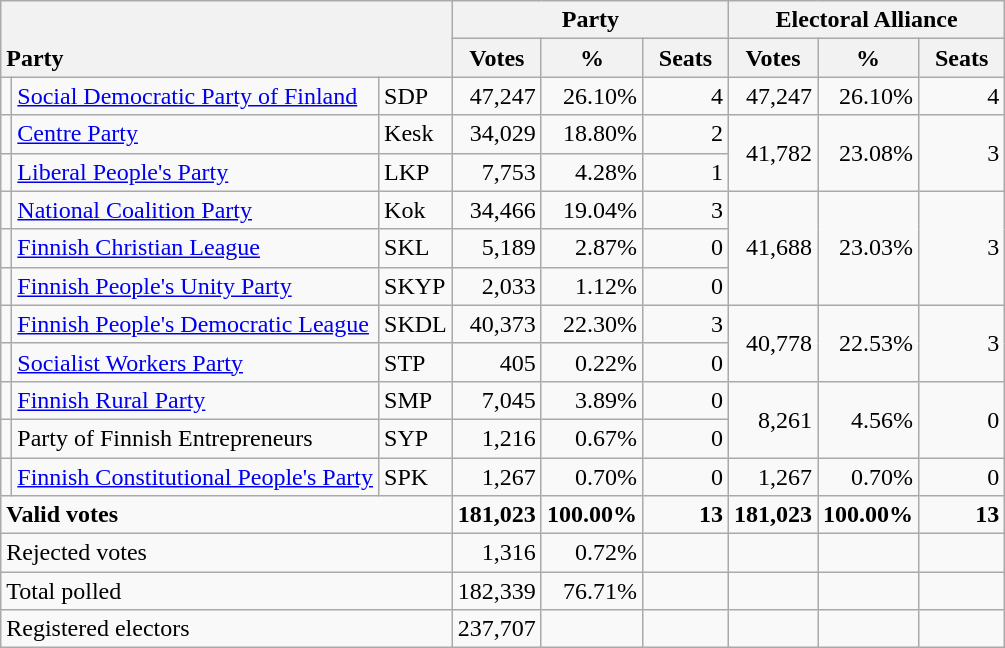<table class="wikitable" border="1" style="text-align:right;">
<tr>
<th style="text-align:left;" valign=bottom rowspan=2 colspan=3>Party</th>
<th colspan=3>Party</th>
<th colspan=3>Electoral Alliance</th>
</tr>
<tr>
<th align=center valign=bottom width="50">Votes</th>
<th align=center valign=bottom width="50">%</th>
<th align=center valign=bottom width="50">Seats</th>
<th align=center valign=bottom width="50">Votes</th>
<th align=center valign=bottom width="50">%</th>
<th align=center valign=bottom width="50">Seats</th>
</tr>
<tr>
<td></td>
<td align=left style="white-space: nowrap;"><a href='#'>Social Democratic Party of Finland</a></td>
<td align=left>SDP</td>
<td>47,247</td>
<td>26.10%</td>
<td>4</td>
<td>47,247</td>
<td>26.10%</td>
<td>4</td>
</tr>
<tr>
<td></td>
<td align=left><a href='#'>Centre Party</a></td>
<td align=left>Kesk</td>
<td>34,029</td>
<td>18.80%</td>
<td>2</td>
<td rowspan=2>41,782</td>
<td rowspan=2>23.08%</td>
<td rowspan=2>3</td>
</tr>
<tr>
<td></td>
<td align=left><a href='#'>Liberal People's Party</a></td>
<td align=left>LKP</td>
<td>7,753</td>
<td>4.28%</td>
<td>1</td>
</tr>
<tr>
<td></td>
<td align=left><a href='#'>National Coalition Party</a></td>
<td align=left>Kok</td>
<td>34,466</td>
<td>19.04%</td>
<td>3</td>
<td rowspan=3>41,688</td>
<td rowspan=3>23.03%</td>
<td rowspan=3>3</td>
</tr>
<tr>
<td></td>
<td align=left><a href='#'>Finnish Christian League</a></td>
<td align=left>SKL</td>
<td>5,189</td>
<td>2.87%</td>
<td>0</td>
</tr>
<tr>
<td></td>
<td align=left><a href='#'>Finnish People's Unity Party</a></td>
<td align=left>SKYP</td>
<td>2,033</td>
<td>1.12%</td>
<td>0</td>
</tr>
<tr>
<td></td>
<td align=left><a href='#'>Finnish People's Democratic League</a></td>
<td align=left>SKDL</td>
<td>40,373</td>
<td>22.30%</td>
<td>3</td>
<td rowspan=2>40,778</td>
<td rowspan=2>22.53%</td>
<td rowspan=2>3</td>
</tr>
<tr>
<td></td>
<td align=left><a href='#'>Socialist Workers Party</a></td>
<td align=left>STP</td>
<td>405</td>
<td>0.22%</td>
<td>0</td>
</tr>
<tr>
<td></td>
<td align=left><a href='#'>Finnish Rural Party</a></td>
<td align=left>SMP</td>
<td>7,045</td>
<td>3.89%</td>
<td>0</td>
<td rowspan=2>8,261</td>
<td rowspan=2>4.56%</td>
<td rowspan=2>0</td>
</tr>
<tr>
<td></td>
<td align=left>Party of Finnish Entrepreneurs</td>
<td align=left>SYP</td>
<td>1,216</td>
<td>0.67%</td>
<td>0</td>
</tr>
<tr>
<td></td>
<td align=left><a href='#'>Finnish Constitutional People's Party</a></td>
<td align=left>SPK</td>
<td>1,267</td>
<td>0.70%</td>
<td>0</td>
<td>1,267</td>
<td>0.70%</td>
<td>0</td>
</tr>
<tr style="font-weight:bold">
<td align=left colspan=3>Valid votes</td>
<td>181,023</td>
<td>100.00%</td>
<td>13</td>
<td>181,023</td>
<td>100.00%</td>
<td>13</td>
</tr>
<tr>
<td align=left colspan=3>Rejected votes</td>
<td>1,316</td>
<td>0.72%</td>
<td></td>
<td></td>
<td></td>
<td></td>
</tr>
<tr>
<td align=left colspan=3>Total polled</td>
<td>182,339</td>
<td>76.71%</td>
<td></td>
<td></td>
<td></td>
<td></td>
</tr>
<tr>
<td align=left colspan=3>Registered electors</td>
<td>237,707</td>
<td></td>
<td></td>
<td></td>
<td></td>
<td></td>
</tr>
</table>
